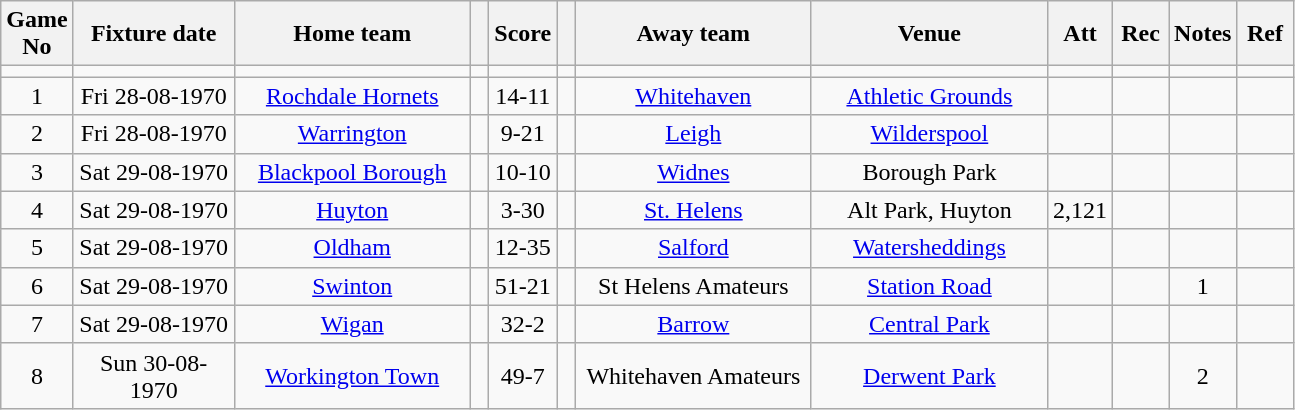<table class="wikitable" style="text-align:center;">
<tr>
<th style="width:20px;" abbr="No">Game No</th>
<th style="width:100px;" abbr="Date">Fixture date</th>
<th style="width:150px;" abbr="Home team">Home team</th>
<th style="width:5px;;" abbr="space"></th>
<th style="width:20px;" abbr="Score">Score</th>
<th style="width:5px;;" abbr="space"></th>
<th style="width:150px;" abbr="Away team">Away team</th>
<th style="width:150px;" abbr="Venue">Venue</th>
<th style="width:30px;" abbr="Att">Att</th>
<th style="width:30px;" abbr="Rec">Rec</th>
<th style="width:20px;" abbr="Notes">Notes</th>
<th style="width:30px;" abbr="Ref">Ref</th>
</tr>
<tr>
<td></td>
<td></td>
<td></td>
<td></td>
<td></td>
<td></td>
<td></td>
<td></td>
<td></td>
<td></td>
<td></td>
<td></td>
</tr>
<tr>
<td>1</td>
<td>Fri 28-08-1970</td>
<td><a href='#'>Rochdale Hornets</a></td>
<td></td>
<td>14-11</td>
<td></td>
<td><a href='#'>Whitehaven</a></td>
<td><a href='#'>Athletic Grounds</a></td>
<td></td>
<td></td>
<td></td>
<td></td>
</tr>
<tr>
<td>2</td>
<td>Fri 28-08-1970</td>
<td><a href='#'>Warrington</a></td>
<td></td>
<td>9-21</td>
<td></td>
<td><a href='#'>Leigh</a></td>
<td><a href='#'>Wilderspool</a></td>
<td></td>
<td></td>
<td></td>
<td></td>
</tr>
<tr>
<td>3</td>
<td>Sat 29-08-1970</td>
<td><a href='#'>Blackpool Borough</a></td>
<td></td>
<td>10-10</td>
<td></td>
<td><a href='#'>Widnes</a></td>
<td>Borough Park</td>
<td></td>
<td></td>
<td></td>
<td></td>
</tr>
<tr>
<td>4</td>
<td>Sat 29-08-1970</td>
<td><a href='#'>Huyton</a></td>
<td></td>
<td>3-30</td>
<td></td>
<td><a href='#'>St. Helens</a></td>
<td>Alt Park, Huyton</td>
<td>2,121</td>
<td></td>
<td></td>
<td></td>
</tr>
<tr>
<td>5</td>
<td>Sat 29-08-1970</td>
<td><a href='#'>Oldham</a></td>
<td></td>
<td>12-35</td>
<td></td>
<td><a href='#'>Salford</a></td>
<td><a href='#'>Watersheddings</a></td>
<td></td>
<td></td>
<td></td>
<td></td>
</tr>
<tr>
<td>6</td>
<td>Sat 29-08-1970</td>
<td><a href='#'>Swinton</a></td>
<td></td>
<td>51-21</td>
<td></td>
<td>St Helens Amateurs</td>
<td><a href='#'>Station Road</a></td>
<td></td>
<td></td>
<td>1</td>
<td></td>
</tr>
<tr>
<td>7</td>
<td>Sat 29-08-1970</td>
<td><a href='#'>Wigan</a></td>
<td></td>
<td>32-2</td>
<td></td>
<td><a href='#'>Barrow</a></td>
<td><a href='#'>Central Park</a></td>
<td></td>
<td></td>
<td></td>
<td></td>
</tr>
<tr>
<td>8</td>
<td>Sun 30-08-1970</td>
<td><a href='#'>Workington Town</a></td>
<td></td>
<td>49-7</td>
<td></td>
<td>Whitehaven Amateurs</td>
<td><a href='#'>Derwent Park</a></td>
<td></td>
<td></td>
<td>2</td>
<td></td>
</tr>
</table>
